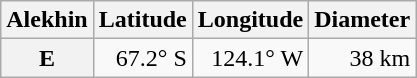<table class="wikitable" style="text-align: right;">
<tr>
<th scope="col">Alekhin</th>
<th scope="col">Latitude</th>
<th scope="col">Longitude</th>
<th scope="col">Diameter</th>
</tr>
<tr>
<th scope="row">E</th>
<td>67.2° S</td>
<td>124.1° W</td>
<td>38 km</td>
</tr>
</table>
